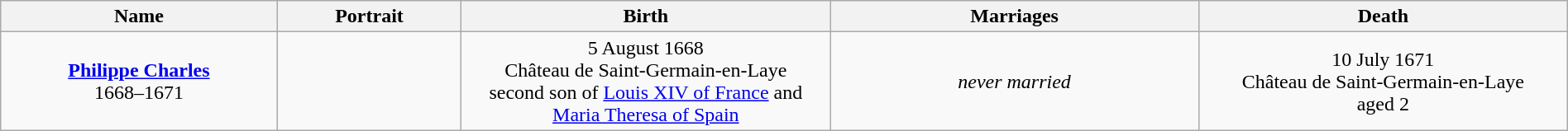<table style="text-align:center; width:100%" class="wikitable">
<tr>
<th style="width:15%;">Name</th>
<th style="width:10%;">Portrait</th>
<th style="width:20%;">Birth</th>
<th style="width:20%;">Marriages</th>
<th style="width:20%;">Death</th>
</tr>
<tr>
<td width=auto><strong><a href='#'>Philippe Charles</a></strong><br>1668–1671</td>
<td></td>
<td>5 August 1668<br>Château de Saint-Germain-en-Laye<br>second son of <a href='#'>Louis XIV of France</a> and <a href='#'>Maria Theresa of Spain</a></td>
<td><em>never married</em></td>
<td>10 July 1671<br>Château de Saint-Germain-en-Laye<br>aged 2</td>
</tr>
</table>
